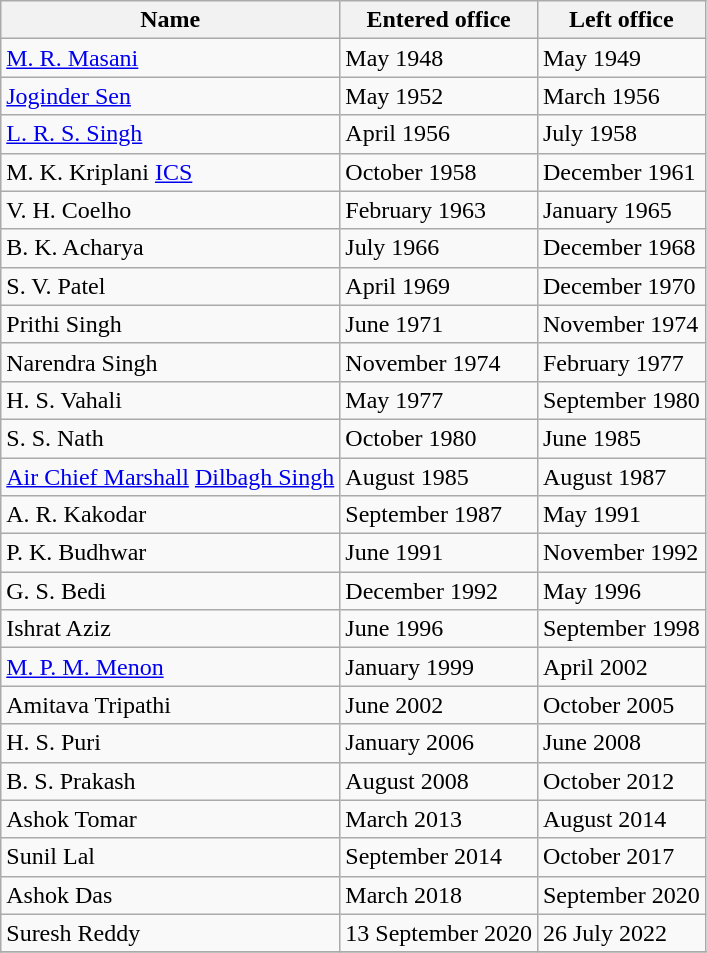<table class="wikitable">
<tr>
<th>Name</th>
<th>Entered office</th>
<th>Left office</th>
</tr>
<tr>
<td><a href='#'>M. R. Masani</a></td>
<td>May 1948</td>
<td>May 1949</td>
</tr>
<tr>
<td><a href='#'>Joginder Sen</a></td>
<td>May 1952</td>
<td>March 1956</td>
</tr>
<tr>
<td><a href='#'>L. R. S. Singh</a></td>
<td>April 1956</td>
<td>July 1958</td>
</tr>
<tr>
<td>M. K. Kriplani <a href='#'>ICS</a></td>
<td>October 1958</td>
<td>December 1961</td>
</tr>
<tr>
<td>V. H. Coelho</td>
<td>February 1963</td>
<td>January 1965</td>
</tr>
<tr>
<td>B. K. Acharya</td>
<td>July 1966</td>
<td>December 1968</td>
</tr>
<tr>
<td>S. V. Patel</td>
<td>April 1969</td>
<td>December 1970</td>
</tr>
<tr>
<td>Prithi Singh</td>
<td>June 1971</td>
<td>November 1974</td>
</tr>
<tr>
<td>Narendra Singh</td>
<td>November 1974</td>
<td>February 1977</td>
</tr>
<tr>
<td>H. S. Vahali</td>
<td>May 1977</td>
<td>September 1980</td>
</tr>
<tr>
<td>S. S. Nath</td>
<td>October 1980</td>
<td>June 1985</td>
</tr>
<tr>
<td><a href='#'>Air Chief Marshall</a> <a href='#'>Dilbagh Singh</a></td>
<td>August 1985</td>
<td>August 1987</td>
</tr>
<tr>
<td>A. R. Kakodar</td>
<td>September 1987</td>
<td>May 1991</td>
</tr>
<tr>
<td>P. K. Budhwar</td>
<td>June 1991</td>
<td>November 1992</td>
</tr>
<tr>
<td>G. S. Bedi</td>
<td>December 1992</td>
<td>May 1996</td>
</tr>
<tr>
<td>Ishrat Aziz</td>
<td>June 1996</td>
<td>September 1998</td>
</tr>
<tr>
<td><a href='#'>M. P. M. Menon</a></td>
<td>January 1999</td>
<td>April 2002</td>
</tr>
<tr>
<td>Amitava Tripathi</td>
<td>June 2002</td>
<td>October 2005</td>
</tr>
<tr>
<td>H. S. Puri</td>
<td>January 2006</td>
<td>June 2008</td>
</tr>
<tr>
<td>B. S. Prakash</td>
<td>August 2008</td>
<td>October 2012</td>
</tr>
<tr>
<td>Ashok Tomar</td>
<td>March 2013</td>
<td>August 2014</td>
</tr>
<tr>
<td>Sunil Lal</td>
<td>September 2014</td>
<td>October 2017</td>
</tr>
<tr>
<td>Ashok Das</td>
<td>March 2018</td>
<td>September 2020</td>
</tr>
<tr>
<td>Suresh Reddy</td>
<td>13 September 2020</td>
<td>26 July 2022</td>
</tr>
<tr>
</tr>
</table>
